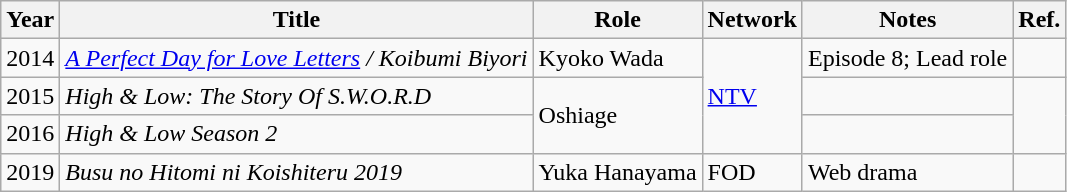<table class="wikitable">
<tr>
<th>Year</th>
<th>Title</th>
<th>Role</th>
<th>Network</th>
<th>Notes</th>
<th>Ref.</th>
</tr>
<tr>
<td>2014</td>
<td><em><a href='#'>A Perfect Day for Love Letters</a> / Koibumi Biyori</em></td>
<td>Kyoko Wada</td>
<td rowspan="3"><a href='#'>NTV</a></td>
<td>Episode 8; Lead role</td>
<td></td>
</tr>
<tr>
<td>2015</td>
<td><em>High & Low: The Story Of S.W.O.R.D</em></td>
<td rowspan="2">Oshiage</td>
<td></td>
<td rowspan="2"></td>
</tr>
<tr>
<td>2016</td>
<td><em>High & Low Season 2</em></td>
<td></td>
</tr>
<tr>
<td>2019</td>
<td><em>Busu no Hitomi ni Koishiteru 2019</em></td>
<td>Yuka Hanayama</td>
<td>FOD</td>
<td>Web drama</td>
<td></td>
</tr>
</table>
